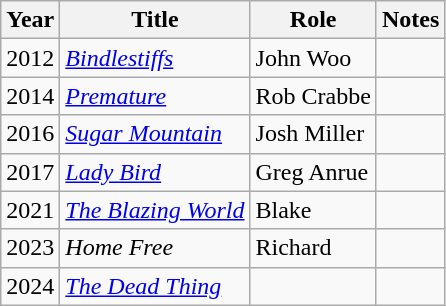<table class="wikitable sortable">
<tr>
<th>Year</th>
<th>Title</th>
<th>Role</th>
<th class="unsortable">Notes</th>
</tr>
<tr>
<td>2012</td>
<td><em><a href='#'>Bindlestiffs</a></em></td>
<td>John Woo</td>
<td></td>
</tr>
<tr>
<td>2014</td>
<td><em><a href='#'>Premature</a></em></td>
<td>Rob Crabbe</td>
<td></td>
</tr>
<tr>
<td>2016</td>
<td><em><a href='#'>Sugar Mountain</a></em></td>
<td>Josh Miller</td>
<td></td>
</tr>
<tr>
<td>2017</td>
<td><em><a href='#'>Lady Bird</a></em></td>
<td>Greg Anrue</td>
<td></td>
</tr>
<tr>
<td>2021</td>
<td data-sort-value="Blazing World, The"><em><a href='#'>The Blazing World</a></em></td>
<td>Blake</td>
<td></td>
</tr>
<tr>
<td>2023</td>
<td><em>Home Free</em></td>
<td>Richard</td>
<td></td>
</tr>
<tr>
<td>2024</td>
<td data-sort-value="Dead Thing, The"><em><a href='#'>The Dead Thing</a></em></td>
<td></td>
<td></td>
</tr>
</table>
